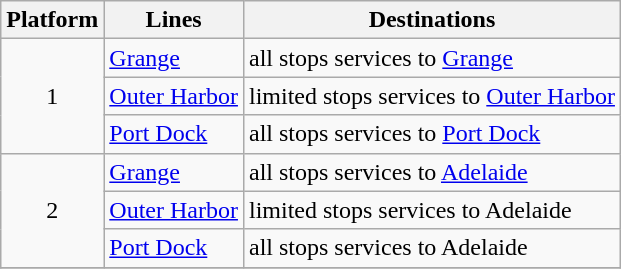<table class="wikitable" style="float: none; margin: 0.5em; ">
<tr>
<th>Platform</th>
<th>Lines</th>
<th>Destinations</th>
</tr>
<tr>
<td rowspan="3" style="text-align:center;">1</td>
<td style=background:#><a href='#'><span>Grange</span></a></td>
<td>all stops services to <a href='#'>Grange</a></td>
</tr>
<tr>
<td style=background:#><a href='#'><span>Outer Harbor</span></a></td>
<td>limited stops services to <a href='#'>Outer Harbor</a></td>
</tr>
<tr>
<td style=background:#><a href='#'><span>Port Dock</span></a></td>
<td>all stops services to <a href='#'>Port Dock</a></td>
</tr>
<tr>
<td rowspan="3" style="text-align:center;">2</td>
<td style=background:#><a href='#'><span>Grange</span></a></td>
<td>all stops services to <a href='#'>Adelaide</a></td>
</tr>
<tr>
<td style=background:#><a href='#'><span>Outer Harbor</span></a></td>
<td>limited stops services to Adelaide</td>
</tr>
<tr>
<td style=background:#><a href='#'><span>Port Dock</span></a></td>
<td>all stops services to Adelaide</td>
</tr>
<tr>
</tr>
</table>
